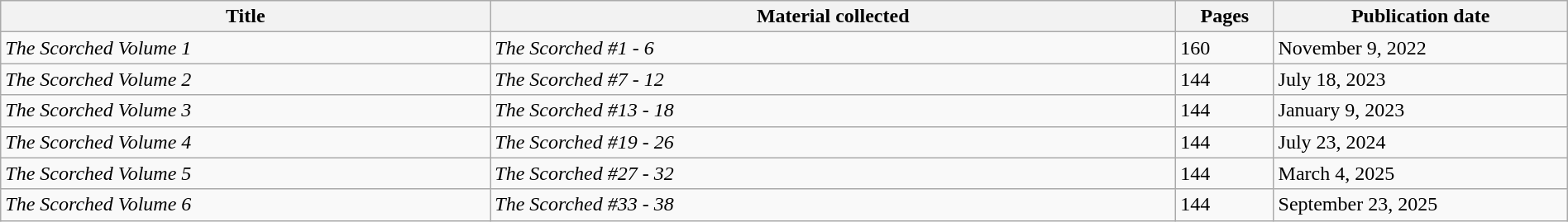<table class="wikitable" style="width:100%;">
<tr>
<th style="width:25%;">Title</th>
<th style="width:35%;">Material collected</th>
<th style="width:5%;">Pages</th>
<th style="width:15%;">Publication date</th>
</tr>
<tr>
<td><em>The Scorched Volume 1</em></td>
<td><em>The Scorched #1 - 6</em></td>
<td>160</td>
<td>November 9, 2022</td>
</tr>
<tr>
<td><em>The Scorched Volume 2</em></td>
<td><em>The Scorched #7 - 12</em></td>
<td>144</td>
<td>July 18, 2023</td>
</tr>
<tr>
<td><em>The Scorched Volume 3</em></td>
<td><em>The Scorched #13 - 18</em></td>
<td>144</td>
<td>January 9, 2023</td>
</tr>
<tr>
<td><em>The Scorched Volume 4</em></td>
<td><em>The Scorched #19 - 26</em></td>
<td>144</td>
<td>July 23, 2024</td>
</tr>
<tr>
<td><em>The Scorched Volume 5</em></td>
<td><em>The Scorched #27 - 32</em></td>
<td>144</td>
<td>March 4, 2025</td>
</tr>
<tr>
<td><em>The Scorched Volume 6</em></td>
<td><em>The Scorched #33 - 38</em></td>
<td>144</td>
<td>September 23, 2025</td>
</tr>
</table>
